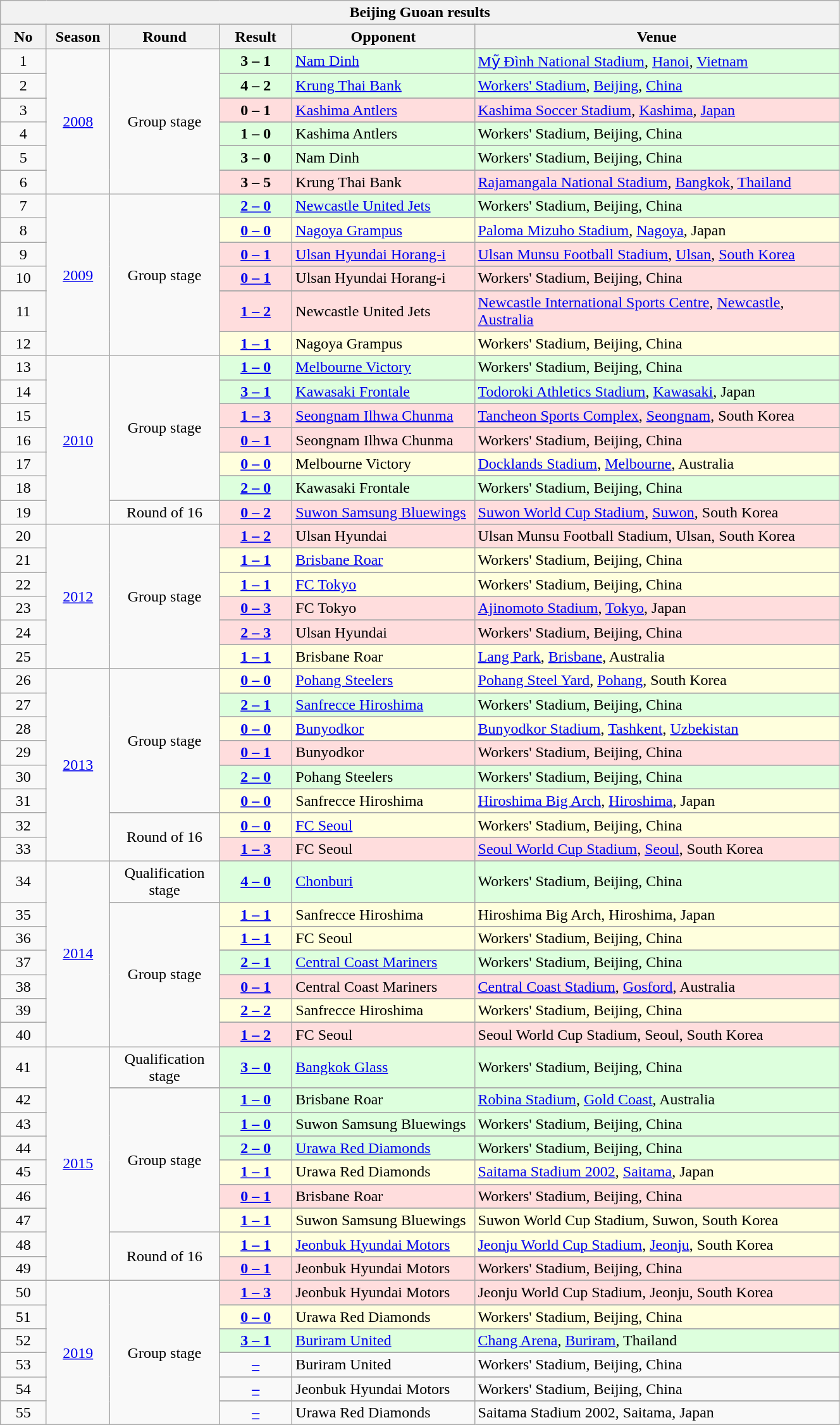<table width=70% class="wikitable sortable collapsible collapsed" style="text-align:">
<tr>
<th colspan=6>Beijing Guoan results</th>
</tr>
<tr>
<th width=5%>No</th>
<th width=7%>Season</th>
<th width=12%>Round</th>
<th width=8%>Result</th>
<th width=20%>Opponent</th>
<th width=40%>Venue</th>
</tr>
<tr>
<td rowspan=2 align=center>1</td>
<td rowspan=12 align=center><a href='#'>2008</a></td>
<td rowspan=12 align=center>Group stage</td>
</tr>
<tr bgcolor=#ddffdd>
<td align=center><strong>3 – 1</strong></td>
<td> <a href='#'>Nam Dinh</a></td>
<td><a href='#'>Mỹ Đình National Stadium</a>, <a href='#'>Hanoi</a>, <a href='#'>Vietnam</a></td>
</tr>
<tr>
<td rowspan=2 align=center>2</td>
</tr>
<tr bgcolor=#ddffdd>
<td align=center><strong>4 – 2</strong></td>
<td> <a href='#'>Krung Thai Bank</a></td>
<td><a href='#'>Workers' Stadium</a>, <a href='#'>Beijing</a>, <a href='#'>China</a></td>
</tr>
<tr>
<td rowspan=2 style="text-align:center;">3</td>
</tr>
<tr bgcolor=#ffdddd>
<td align=center><strong>0 – 1</strong></td>
<td> <a href='#'>Kashima Antlers</a></td>
<td><a href='#'>Kashima Soccer Stadium</a>, <a href='#'>Kashima</a>, <a href='#'>Japan</a></td>
</tr>
<tr>
<td rowspan=2 style="text-align:center;">4</td>
</tr>
<tr bgcolor=#ddffdd>
<td align=center><strong>1 – 0</strong></td>
<td> Kashima Antlers</td>
<td>Workers' Stadium, Beijing, China</td>
</tr>
<tr>
<td rowspan=2 style="text-align:center;">5</td>
</tr>
<tr bgcolor=#ddffdd>
<td align=center><strong>3 – 0</strong></td>
<td> Nam Dinh</td>
<td>Workers' Stadium, Beijing, China</td>
</tr>
<tr>
<td rowspan=2 style="text-align:center;">6</td>
</tr>
<tr bgcolor=#ffdddd>
<td align=center><strong>3 – 5</strong></td>
<td> Krung Thai Bank</td>
<td><a href='#'>Rajamangala National Stadium</a>, <a href='#'>Bangkok</a>, <a href='#'>Thailand</a></td>
</tr>
<tr>
<td rowspan=2 style="text-align:center;">7</td>
<td rowspan=12 align=center><a href='#'>2009</a></td>
<td rowspan=12 align=center>Group stage</td>
</tr>
<tr bgcolor=#ddffdd>
<td align=center><a href='#'><strong>2 – 0</strong></a></td>
<td> <a href='#'>Newcastle United Jets</a></td>
<td>Workers' Stadium, Beijing, China</td>
</tr>
<tr>
<td rowspan=2 align=center>8</td>
</tr>
<tr bgcolor=#ffffdd>
<td align=center><a href='#'><strong>0 – 0</strong></a></td>
<td> <a href='#'>Nagoya Grampus</a></td>
<td><a href='#'>Paloma Mizuho Stadium</a>, <a href='#'>Nagoya</a>, Japan</td>
</tr>
<tr>
<td rowspan=2 align=center>9</td>
</tr>
<tr bgcolor=#ffdddd>
<td align=center><a href='#'><strong>0 – 1</strong></a></td>
<td> <a href='#'>Ulsan Hyundai Horang-i</a></td>
<td><a href='#'>Ulsan Munsu Football Stadium</a>, <a href='#'>Ulsan</a>, <a href='#'>South Korea</a></td>
</tr>
<tr>
<td rowspan=2 align=center>10</td>
</tr>
<tr bgcolor=#ffdddd>
<td align=center><a href='#'><strong>0 – 1</strong></a></td>
<td> Ulsan Hyundai Horang-i</td>
<td>Workers' Stadium, Beijing, China</td>
</tr>
<tr>
<td rowspan=2 align=center>11</td>
</tr>
<tr bgcolor=#ffdddd>
<td align=center><a href='#'><strong>1 – 2</strong></a></td>
<td> Newcastle United Jets</td>
<td><a href='#'>Newcastle International Sports Centre</a>, <a href='#'>Newcastle</a>, <a href='#'>Australia</a></td>
</tr>
<tr>
<td rowspan=2 align=center>12</td>
</tr>
<tr bgcolor=#ffffdd>
<td align=center><a href='#'><strong>1 – 1</strong></a></td>
<td> Nagoya Grampus</td>
<td>Workers' Stadium, Beijing, China</td>
</tr>
<tr>
<td rowspan=2 align=center>13</td>
<td rowspan=14 align=center><a href='#'>2010</a></td>
<td rowspan=12 align=center>Group stage</td>
</tr>
<tr bgcolor=#ddffdd>
<td align=center><a href='#'><strong>1 – 0</strong></a></td>
<td> <a href='#'>Melbourne Victory</a></td>
<td>Workers' Stadium, Beijing, China</td>
</tr>
<tr>
<td rowspan=2 align=center>14</td>
</tr>
<tr bgcolor=#ddffdd>
<td align=center><a href='#'><strong>3 – 1</strong></a></td>
<td> <a href='#'>Kawasaki Frontale</a></td>
<td><a href='#'>Todoroki Athletics Stadium</a>, <a href='#'>Kawasaki</a>, Japan</td>
</tr>
<tr>
<td rowspan=2 align=center>15</td>
</tr>
<tr bgcolor=#ffdddd>
<td align=center><a href='#'><strong>1 – 3</strong></a></td>
<td> <a href='#'>Seongnam Ilhwa Chunma</a></td>
<td><a href='#'>Tancheon Sports Complex</a>, <a href='#'>Seongnam</a>, South Korea</td>
</tr>
<tr>
<td rowspan=2 align=center>16</td>
</tr>
<tr bgcolor=#ffdddd>
<td align=center><a href='#'><strong>0 – 1</strong></a></td>
<td> Seongnam Ilhwa Chunma</td>
<td>Workers' Stadium, Beijing, China</td>
</tr>
<tr>
<td rowspan=2 align=center>17</td>
</tr>
<tr bgcolor=#ffffdd>
<td align=center><a href='#'><strong>0 – 0</strong></a></td>
<td> Melbourne Victory</td>
<td><a href='#'>Docklands Stadium</a>, <a href='#'>Melbourne</a>, Australia</td>
</tr>
<tr>
<td rowspan=2 align=center>18</td>
</tr>
<tr bgcolor=#ddffdd>
<td align=center><a href='#'><strong>2 – 0</strong></a></td>
<td> Kawasaki Frontale</td>
<td>Workers' Stadium, Beijing, China</td>
</tr>
<tr>
<td rowspan=2 align=center>19</td>
</tr>
<tr>
<td align=center>Round of 16</td>
<td bgcolor=#ffdddd align=center><a href='#'><strong>0 – 2</strong></a></td>
<td bgcolor=#ffdddd> <a href='#'>Suwon Samsung Bluewings</a></td>
<td bgcolor=#ffdddd><a href='#'>Suwon World Cup Stadium</a>, <a href='#'>Suwon</a>, South Korea</td>
</tr>
<tr>
<td rowspan=2 align=center>20</td>
<td rowspan=12 align=center><a href='#'>2012</a></td>
<td rowspan=12 align=center>Group stage</td>
</tr>
<tr bgcolor=#ffdddd>
<td align=center><a href='#'><strong>1 – 2</strong></a></td>
<td> Ulsan Hyundai</td>
<td>Ulsan Munsu Football Stadium, Ulsan, South Korea</td>
</tr>
<tr>
<td rowspan=2 align=center>21</td>
</tr>
<tr bgcolor=#ffffdd>
<td align=center><a href='#'><strong>1 – 1</strong></a></td>
<td> <a href='#'>Brisbane Roar</a></td>
<td>Workers' Stadium, Beijing, China</td>
</tr>
<tr>
<td rowspan=2 align=center>22</td>
</tr>
<tr bgcolor=#ffffdd>
<td align=center><a href='#'><strong>1 – 1</strong></a></td>
<td> <a href='#'>FC Tokyo</a></td>
<td>Workers' Stadium, Beijing, China</td>
</tr>
<tr>
<td rowspan=2 align=center>23</td>
</tr>
<tr bgcolor=#ffdddd>
<td align=center><a href='#'><strong>0 – 3</strong></a></td>
<td> FC Tokyo</td>
<td><a href='#'>Ajinomoto Stadium</a>, <a href='#'>Tokyo</a>, Japan</td>
</tr>
<tr>
<td rowspan=2 align=center>24</td>
</tr>
<tr bgcolor=#ffdddd>
<td align=center><a href='#'><strong>2 – 3</strong></a></td>
<td> Ulsan Hyundai</td>
<td>Workers' Stadium, Beijing, China</td>
</tr>
<tr>
<td rowspan=2 align=center>25</td>
</tr>
<tr bgcolor=#ffffdd>
<td align=center><a href='#'><strong>1 – 1</strong></a></td>
<td> Brisbane Roar</td>
<td><a href='#'>Lang Park</a>, <a href='#'>Brisbane</a>, Australia</td>
</tr>
<tr>
<td rowspan=2 align=center>26</td>
<td rowspan=16 align=center><a href='#'>2013</a></td>
<td rowspan=12 align=center>Group stage</td>
</tr>
<tr bgcolor=#ffffdd>
<td align=center><a href='#'><strong>0 – 0</strong></a></td>
<td> <a href='#'>Pohang Steelers</a></td>
<td><a href='#'>Pohang Steel Yard</a>, <a href='#'>Pohang</a>, South Korea</td>
</tr>
<tr>
<td rowspan=2 align=center>27</td>
</tr>
<tr bgcolor=#ddffdd>
<td align=center><a href='#'><strong>2 – 1</strong></a></td>
<td> <a href='#'>Sanfrecce Hiroshima</a></td>
<td>Workers' Stadium, Beijing, China</td>
</tr>
<tr>
<td rowspan=2 align=center>28</td>
</tr>
<tr bgcolor=#ffffdd>
<td align=center><a href='#'><strong>0 – 0</strong></a></td>
<td> <a href='#'>Bunyodkor</a></td>
<td><a href='#'>Bunyodkor Stadium</a>, <a href='#'>Tashkent</a>, <a href='#'>Uzbekistan</a></td>
</tr>
<tr>
<td rowspan=2 align=center>29</td>
</tr>
<tr bgcolor=#ffdddd>
<td align=center><a href='#'><strong>0 – 1</strong></a></td>
<td> Bunyodkor</td>
<td>Workers' Stadium, Beijing, China</td>
</tr>
<tr>
<td rowspan=2 align=center>30</td>
</tr>
<tr bgcolor=#ddffdd>
<td align=center><a href='#'><strong>2 – 0</strong></a></td>
<td> Pohang Steelers</td>
<td>Workers' Stadium, Beijing, China</td>
</tr>
<tr>
<td rowspan=2 align=center>31</td>
</tr>
<tr bgcolor=#ffffdd>
<td align=center><a href='#'><strong>0 – 0</strong></a></td>
<td> Sanfrecce Hiroshima</td>
<td><a href='#'>Hiroshima Big Arch</a>, <a href='#'>Hiroshima</a>, Japan</td>
</tr>
<tr>
<td rowspan=2 align=center>32</td>
</tr>
<tr>
<td rowspan=3 align=center>Round of 16</td>
<td bgcolor=#ffffdd align=center><a href='#'><strong>0 – 0</strong></a></td>
<td bgcolor=#ffffdd> <a href='#'>FC Seoul</a></td>
<td bgcolor=#ffffdd>Workers' Stadium, Beijing, China</td>
</tr>
<tr>
<td rowspan=2 align=center>33</td>
</tr>
<tr bgcolor=#ffdddd>
<td align=center><a href='#'><strong>1 – 3</strong></a></td>
<td> FC Seoul</td>
<td><a href='#'>Seoul World Cup Stadium</a>, <a href='#'>Seoul</a>, South Korea</td>
</tr>
<tr>
<td rowspan=2 align=center>34</td>
<td rowspan=14 align=center><a href='#'>2014</a></td>
<td rowspan=2 align=center>Qualification stage</td>
</tr>
<tr bgcolor=#ddffdd>
<td align=center><a href='#'><strong>4 – 0</strong></a></td>
<td> <a href='#'>Chonburi</a></td>
<td>Workers' Stadium, Beijing, China</td>
</tr>
<tr>
<td rowspan=2 align=center>35</td>
</tr>
<tr>
<td rowspan=11 align=center>Group stage</td>
<td bgcolor=#ffffdd align=center><a href='#'><strong>1 – 1</strong></a></td>
<td bgcolor=#ffffdd> Sanfrecce Hiroshima</td>
<td bgcolor=#ffffdd>Hiroshima Big Arch, Hiroshima, Japan</td>
</tr>
<tr>
<td rowspan=2 align=center>36</td>
</tr>
<tr bgcolor=#ffffdd>
<td align=center><a href='#'><strong>1 – 1</strong></a></td>
<td> FC Seoul</td>
<td>Workers' Stadium, Beijing, China</td>
</tr>
<tr>
<td rowspan=2 align=center>37</td>
</tr>
<tr bgcolor=#ddffdd>
<td align=center><a href='#'><strong>2 – 1</strong></a></td>
<td> <a href='#'>Central Coast Mariners</a></td>
<td>Workers' Stadium, Beijing, China</td>
</tr>
<tr>
<td rowspan=2 align=center>38</td>
</tr>
<tr bgcolor=#ffdddd>
<td align=center><a href='#'><strong>0 – 1</strong></a></td>
<td> Central Coast Mariners</td>
<td><a href='#'>Central Coast Stadium</a>, <a href='#'>Gosford</a>, Australia</td>
</tr>
<tr>
<td rowspan=2 align=center>39</td>
</tr>
<tr bgcolor=#ffffdd>
<td align=center><a href='#'><strong>2 – 2</strong></a></td>
<td> Sanfrecce Hiroshima</td>
<td>Workers' Stadium, Beijing, China</td>
</tr>
<tr>
<td rowspan=2 align=center>40</td>
</tr>
<tr bgcolor=#ffdddd>
<td align=center><a href='#'><strong>1 – 2</strong></a></td>
<td> FC Seoul</td>
<td>Seoul World Cup Stadium, Seoul, South Korea</td>
</tr>
<tr>
<td rowspan=2 align=center>41</td>
<td rowspan=18 align=center><a href='#'>2015</a></td>
<td rowspan=2 align=center>Qualification stage</td>
</tr>
<tr bgcolor=#ddffdd>
<td align=center><a href='#'><strong>3 – 0</strong></a></td>
<td> <a href='#'>Bangkok Glass</a></td>
<td>Workers' Stadium, Beijing, China</td>
</tr>
<tr>
<td rowspan=2 align=center>42</td>
</tr>
<tr>
<td rowspan=12 align=center>Group stage</td>
<td bgcolor=#ddffdd align=center><a href='#'><strong>1 – 0</strong></a></td>
<td bgcolor=#ddffdd> Brisbane Roar</td>
<td bgcolor=#ddffdd><a href='#'>Robina Stadium</a>, <a href='#'>Gold Coast</a>, Australia</td>
</tr>
<tr>
<td rowspan=2 align=center>43</td>
</tr>
<tr bgcolor=#ddffdd>
<td align=center><a href='#'><strong>1 – 0</strong></a></td>
<td> Suwon Samsung Bluewings</td>
<td>Workers' Stadium, Beijing, China</td>
</tr>
<tr>
<td rowspan=2 align=center>44</td>
</tr>
<tr bgcolor=#ddffdd>
<td align=center><a href='#'><strong>2 – 0</strong></a></td>
<td> <a href='#'>Urawa Red Diamonds</a></td>
<td>Workers' Stadium, Beijing, China</td>
</tr>
<tr>
<td rowspan=2 align=center>45</td>
</tr>
<tr bgcolor=#ffffdd>
<td align=center><a href='#'><strong>1 – 1</strong></a></td>
<td> Urawa Red Diamonds</td>
<td><a href='#'>Saitama Stadium 2002</a>, <a href='#'>Saitama</a>, Japan</td>
</tr>
<tr>
<td rowspan=2 align=center>46</td>
</tr>
<tr bgcolor=#ffdddd>
<td align=center><a href='#'><strong>0 – 1</strong></a></td>
<td> Brisbane Roar</td>
<td>Workers' Stadium, Beijing, China</td>
</tr>
<tr>
<td rowspan=2 align=center>47</td>
</tr>
<tr bgcolor=#ffffdd>
<td align=center><a href='#'><strong>1 – 1</strong></a></td>
<td> Suwon Samsung Bluewings</td>
<td>Suwon World Cup Stadium, Suwon, South Korea</td>
</tr>
<tr>
<td rowspan=2 align=center>48</td>
</tr>
<tr>
<td rowspan=3 align=center>Round of 16</td>
<td bgcolor=#ffffdd align=center><a href='#'><strong>1 – 1</strong></a></td>
<td bgcolor=#ffffdd> <a href='#'>Jeonbuk Hyundai Motors</a></td>
<td bgcolor=#ffffdd><a href='#'>Jeonju World Cup Stadium</a>, <a href='#'>Jeonju</a>, South Korea</td>
</tr>
<tr>
<td rowspan=2 align=center>49</td>
</tr>
<tr bgcolor=#ffdddd>
<td align=center><a href='#'><strong>0 – 1</strong></a></td>
<td> Jeonbuk Hyundai Motors</td>
<td>Workers' Stadium, Beijing, China</td>
</tr>
<tr>
<td rowspan=2 align=center>50</td>
<td rowspan=12 align=center><a href='#'>2019</a></td>
<td rowspan=12 align=center>Group stage</td>
</tr>
<tr bgcolor=#ffdddd>
<td align=center><a href='#'><strong>1 – 3</strong></a></td>
<td> Jeonbuk Hyundai Motors</td>
<td>Jeonju World Cup Stadium, Jeonju, South Korea</td>
</tr>
<tr>
<td rowspan=2 align=center>51</td>
</tr>
<tr bgcolor=#ffffdd>
<td align=center><a href='#'><strong>0 – 0</strong></a></td>
<td> Urawa Red Diamonds</td>
<td>Workers' Stadium, Beijing, China</td>
</tr>
<tr>
<td rowspan=2 align=center>52</td>
</tr>
<tr bgcolor=#ddffdd>
<td align=center><a href='#'><strong>3 – 1</strong></a></td>
<td> <a href='#'>Buriram United</a></td>
<td><a href='#'>Chang Arena</a>, <a href='#'>Buriram</a>, Thailand</td>
</tr>
<tr>
<td rowspan=2 align=center>53</td>
</tr>
<tr>
<td align=center><a href='#'><strong>  –  </strong></a></td>
<td> Buriram United</td>
<td>Workers' Stadium, Beijing, China</td>
</tr>
<tr>
<td rowspan=2 align=center>54</td>
</tr>
<tr>
<td align=center><a href='#'><strong>  –  </strong></a></td>
<td> Jeonbuk Hyundai Motors</td>
<td>Workers' Stadium, Beijing, China</td>
</tr>
<tr>
<td rowspan=2 align=center>55</td>
</tr>
<tr>
<td align=center><a href='#'><strong>  –  </strong></a></td>
<td> Urawa Red Diamonds</td>
<td>Saitama Stadium 2002, Saitama, Japan</td>
</tr>
</table>
